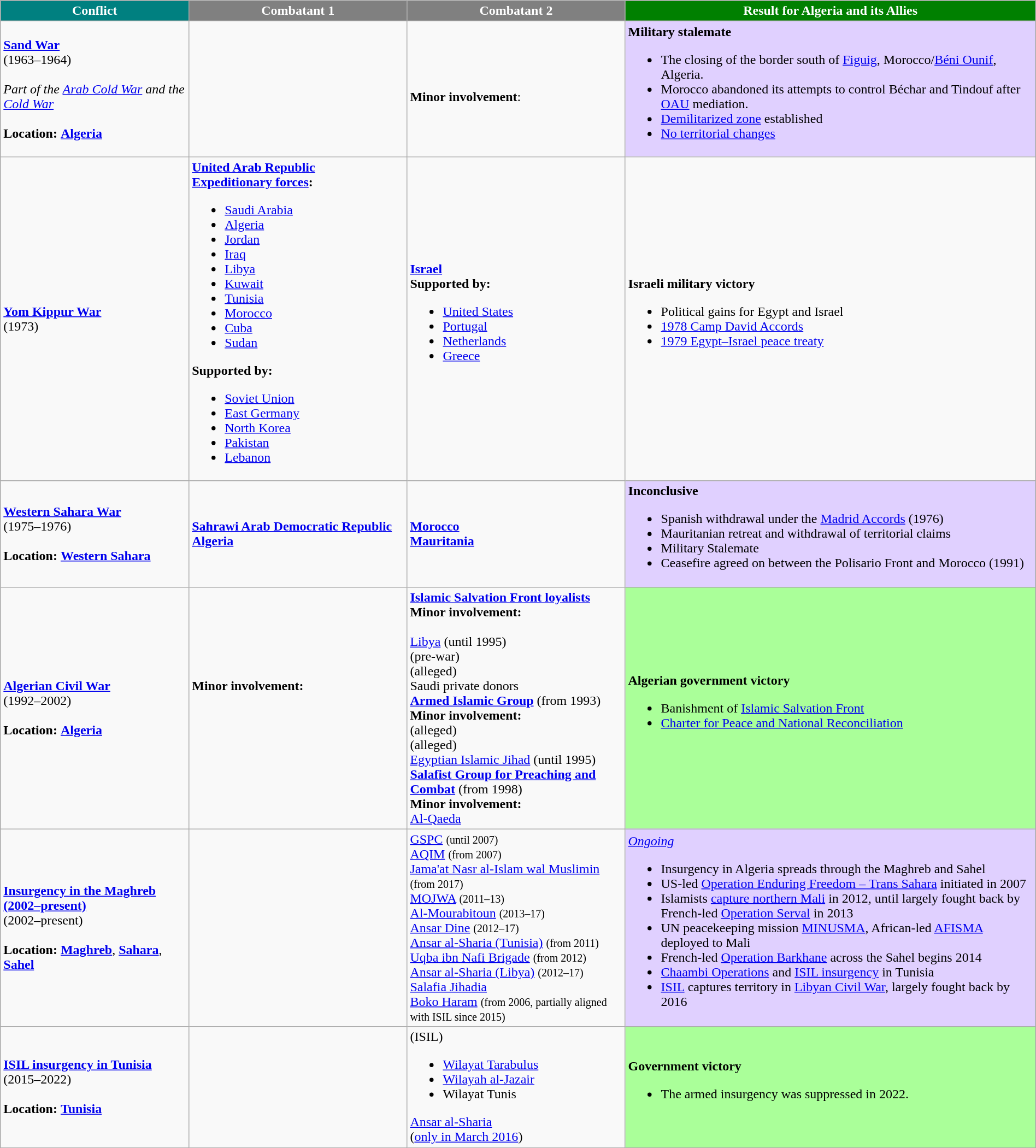<table class="wikitable sortable" width="100%">
<tr style="color: white">
<th style="background:Teal" width="120">Conflict</th>
<th style="background:gray" width="140">Combatant 1</th>
<th style="background:gray" width="140">Combatant 2</th>
<th style="background:green" width="270">Result for Algeria and its Allies</th>
</tr>
<tr>
<td><strong><a href='#'>Sand War</a></strong><br>(1963–1964)<br><br><em>Part of the <a href='#'>Arab Cold War</a> and the <a href='#'>Cold War</a></em><br><br><strong>Location:</strong> <strong><a href='#'>Algeria</a></strong><br></td>
<td><strong></strong><br></td>
<td><strong></strong><br><strong>Minor involvement</strong>:<br></td>
<td style="background:#E0D0FF"><strong>Military stalemate</strong><br><ul><li>The closing of the border south of <a href='#'>Figuig</a>, Morocco/<a href='#'>Béni Ounif</a>, Algeria.</li><li>Morocco abandoned its attempts to control Béchar and Tindouf after <a href='#'>OAU</a> mediation.</li><li><a href='#'>Demilitarized zone</a> established</li><li><a href='#'>No territorial changes</a></li></ul></td>
</tr>
<tr>
<td><strong><a href='#'>Yom Kippur War</a></strong><br>(1973)</td>
<td> <strong><a href='#'>United Arab Republic</a></strong><br><strong> <a href='#'>Expeditionary forces</a>:</strong><ul><li> <a href='#'>Saudi Arabia</a></li><li> <a href='#'>Algeria</a></li><li> <a href='#'>Jordan</a></li><li> <a href='#'>Iraq</a></li><li> <a href='#'>Libya</a></li><li> <a href='#'>Kuwait</a></li><li> <a href='#'>Tunisia</a></li><li> <a href='#'>Morocco</a></li><li> <a href='#'>Cuba</a></li><li> <a href='#'>Sudan</a></li></ul><strong>Supported by:</strong><ul><li> <a href='#'>Soviet Union</a></li><li> <a href='#'>East Germany</a></li><li> <a href='#'>North Korea</a></li><li> <a href='#'>Pakistan</a></li><li> <a href='#'>Lebanon</a></li></ul></td>
<td> <strong><a href='#'>Israel</a></strong><br><strong>Supported by:</strong><ul><li> <a href='#'>United States</a></li><li> <a href='#'>Portugal</a></li><li> <a href='#'>Netherlands</a></li><li> <a href='#'>Greece</a></li></ul></td>
<td><strong>Israeli military victory</strong><br><ul><li>Political gains for Egypt and Israel</li><li><a href='#'>1978 Camp David Accords</a></li><li><a href='#'>1979 Egypt–Israel peace treaty</a></li></ul></td>
</tr>
<tr>
<td><strong><a href='#'>Western Sahara War</a></strong><br>(1975–1976)<br><br><strong>Location:</strong> <strong><a href='#'>Western Sahara</a></strong><br></td>
<td><strong><a href='#'>Sahrawi Arab Democratic Republic</a></strong><br><strong> <a href='#'>Algeria</a></strong></td>
<td><strong> <a href='#'>Morocco</a><br> <a href='#'>Mauritania</a></strong></td>
<td style="background:#E0D0FF"><strong>Inconclusive</strong><br><ul><li>Spanish withdrawal under the <a href='#'>Madrid Accords</a> (1976)</li><li>Mauritanian retreat and withdrawal of territorial claims</li><li>Military Stalemate</li><li>Ceasefire agreed on between the Polisario Front and Morocco (1991)</li></ul></td>
</tr>
<tr>
<td><strong><a href='#'>Algerian Civil War</a></strong><br>(1992–2002)<br><br><strong>Location:</strong> <strong><a href='#'>Algeria</a></strong><br></td>
<td><strong></strong><br><strong>Minor involvement:</strong><br><br><br><br><br></td>
<td><strong> <a href='#'>Islamic Salvation Front loyalists</a></strong><br><strong>Minor involvement:</strong><br>  <br> <a href='#'>Libya</a> (until 1995)<br> (pre-war)<br> (alleged)<br>Saudi private donors<br><strong><a href='#'>Armed Islamic Group</a></strong> (from 1993)<br><strong>Minor involvement:</strong><br> (alleged)<br> (alleged)<br><a href='#'>Egyptian Islamic Jihad</a> (until 1995)<strong> <a href='#'>Salafist Group for Preaching and Combat</a></strong> (from 1998)<br><strong>Minor involvement:</strong><br> <a href='#'>Al-Qaeda</a></td>
<td style="Background:#AF9"><strong>Algerian government victory</strong><br><ul><li>Banishment of <a href='#'>Islamic Salvation Front</a></li><li><a href='#'>Charter for Peace and National Reconciliation</a></li></ul></td>
</tr>
<tr>
<td><strong><a href='#'>Insurgency in the Maghreb (2002–present)</a></strong><br>(2002–present)<br><br><strong>Location:</strong> <strong><a href='#'>Maghreb</a></strong>, <strong><a href='#'>Sahara</a></strong>, <strong><a href='#'>Sahel</a></strong><br></td>
<td><strong><br><br><br><br><br><br><br><br></strong></td>
<td> <a href='#'>GSPC</a> <small>(until 2007)</small><br> <a href='#'>AQIM</a> <small>(from 2007)</small><br> <a href='#'>Jama'at Nasr al-Islam wal Muslimin</a> <small>(from 2017)</small><br> <a href='#'>MOJWA</a> <small>(2011–13)</small><br> <a href='#'>Al-Mourabitoun</a> <small>(2013–17)</small><br> <a href='#'>Ansar Dine</a> <small>(2012–17)</small><br> <a href='#'>Ansar al-Sharia (Tunisia)</a> <small>(from 2011)</small><br> <a href='#'>Uqba ibn Nafi Brigade</a> <small>(from 2012)</small><br> <a href='#'>Ansar al-Sharia (Libya)</a> <small>(2012–17)</small><br> <a href='#'>Salafia Jihadia</a><br> <a href='#'>Boko Haram</a> <small>(from 2006, partially aligned with ISIL since 2015)</small></td>
<td style="background:#E0D0FF"><a href='#'><em>Ongoing</em></a><br><ul><li>Insurgency in Algeria spreads through the Maghreb and Sahel</li><li>US-led <a href='#'>Operation Enduring Freedom – Trans Sahara</a> initiated in 2007</li><li>Islamists <a href='#'>capture northern Mali</a> in 2012, until largely fought back by French-led <a href='#'>Operation Serval</a> in 2013</li><li>UN peacekeeping mission <a href='#'>MINUSMA</a>, African-led <a href='#'>AFISMA</a> deployed to Mali</li><li>French-led <a href='#'>Operation Barkhane</a> across the Sahel begins 2014</li><li><a href='#'>Chaambi Operations</a> and <a href='#'>ISIL insurgency</a> in Tunisia</li><li><a href='#'>ISIL</a> captures territory in <a href='#'>Libyan Civil War</a>, largely fought back by 2016</li></ul></td>
</tr>
<tr>
<td><strong><a href='#'>ISIL insurgency in Tunisia</a></strong><br>(2015–2022)<br><br><strong>Location:</strong> <strong><a href='#'>Tunisia</a></strong></td>
<td><strong></strong><br><strong></strong></td>
<td> (ISIL)<br><ul><li><a href='#'>Wilayat Tarabulus</a></li><li><a href='#'>Wilayah al-Jazair</a></li><li>Wilayat Tunis</li></ul> <a href='#'>Ansar al-Sharia</a><br>(<a href='#'>only in March 2016</a>)</td>
<td style="Background:#AF9"><strong>Government victory</strong><br><ul><li>The armed insurgency was suppressed in 2022.</li></ul></td>
</tr>
</table>
